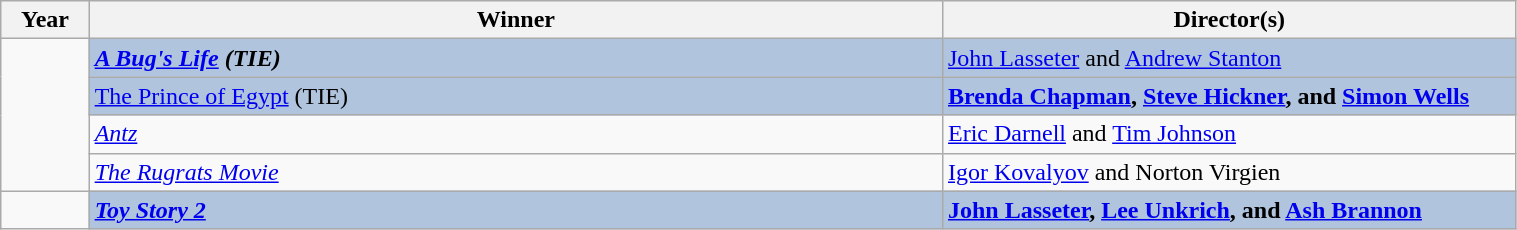<table class="wikitable" width="80%" cellpadding="5">
<tr>
<th width="40"><strong>Year</strong></th>
<th width="450"><strong>Winner</strong></th>
<th width="300"><strong>Director(s)</strong></th>
</tr>
<tr>
<td rowspan="4"></td>
<td style="background:#B0C4DE;"><strong><em><a href='#'>A Bug's Life</a><em> (TIE)<strong></td>
<td style="background:#B0C4DE;"></strong><a href='#'>John Lasseter</a> and <a href='#'>Andrew Stanton</a><strong></td>
</tr>
<tr>
<td style="background:#B0C4DE;"></em></strong><a href='#'>The Prince of Egypt</a></em> (TIE)</strong></td>
<td style="background:#B0C4DE;"><strong><a href='#'>Brenda Chapman</a>, <a href='#'>Steve Hickner</a>, and <a href='#'>Simon Wells</a></strong></td>
</tr>
<tr>
<td><em><a href='#'>Antz</a></em></td>
<td><a href='#'>Eric Darnell</a> and <a href='#'>Tim Johnson</a></td>
</tr>
<tr>
<td><em><a href='#'>The Rugrats Movie</a></em></td>
<td><a href='#'>Igor Kovalyov</a> and Norton Virgien</td>
</tr>
<tr>
<td></td>
<td style="background:#B0C4DE;"><strong><em><a href='#'>Toy Story 2</a></em></strong></td>
<td style="background:#B0C4DE;"><strong><a href='#'>John Lasseter</a>, <a href='#'>Lee Unkrich</a>, and <a href='#'>Ash Brannon</a></strong></td>
</tr>
</table>
